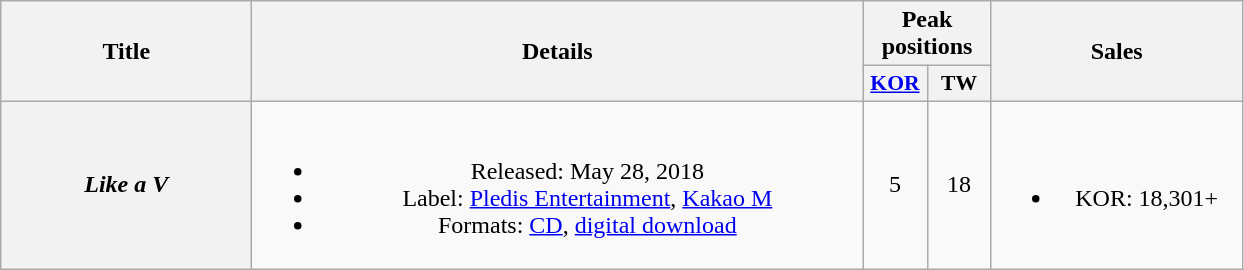<table class="wikitable plainrowheaders" style="text-align:center;">
<tr>
<th scope="col" rowspan="2" style="width:10em;">Title</th>
<th scope="col" rowspan="2" style="width:25em;">Details</th>
<th scope="col" colspan="2">Peak positions</th>
<th scope="col" rowspan="2" style="width:10em;">Sales</th>
</tr>
<tr>
<th scope="col" style="width:2.5em;font-size:90%;"><a href='#'>KOR</a><br></th>
<th scope="col" style="width:2.5em;font-size:90%;">TW<br></th>
</tr>
<tr>
<th scope="row"><em>Like a V</em></th>
<td><br><ul><li>Released: May 28, 2018</li><li>Label: <a href='#'>Pledis Entertainment</a>, <a href='#'>Kakao M</a></li><li>Formats: <a href='#'>CD</a>, <a href='#'>digital download</a></li></ul></td>
<td>5</td>
<td>18</td>
<td><br><ul><li>KOR: 18,301+</li></ul></td>
</tr>
</table>
